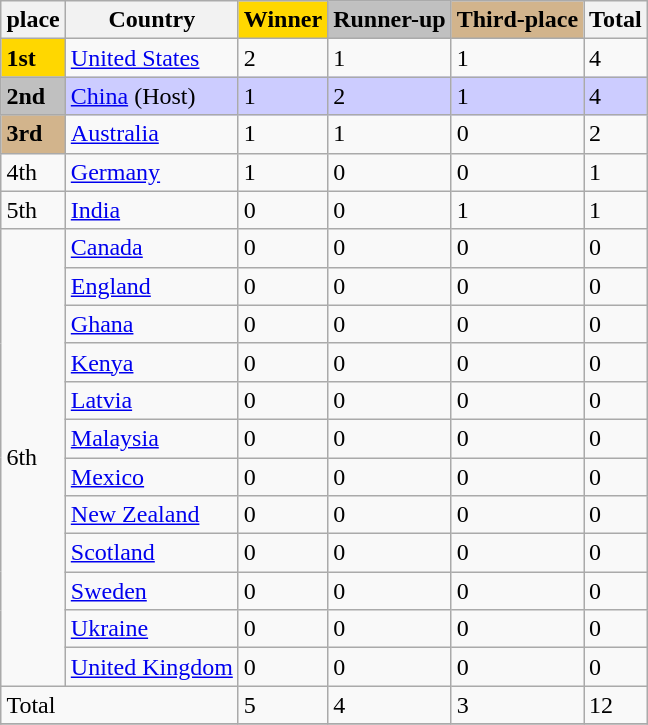<table class="wikitable sortable" style="margin:auto;"style="align:right;">
<tr>
<th>place</th>
<th>Country</th>
<td bgcolor="gold"><strong>Winner</strong></td>
<td bgcolor="silver"><strong>Runner-up</strong></td>
<td bgcolor="tan"><strong>Third-place</strong></td>
<th>Total</th>
</tr>
<tr>
<td bgcolor="gold"><strong>1st</strong></td>
<td><a href='#'>United States</a></td>
<td>2</td>
<td>1</td>
<td>1</td>
<td>4</td>
</tr>
<tr>
<td bgcolor="silver"><strong>2nd</strong></td>
<td scope="row" align=left style="background-color:#ccccff"><a href='#'>China</a> (Host)</td>
<td scope="row" align=left style="background-color:#ccccff">1</td>
<td scope="row" align=left style="background-color:#ccccff">2</td>
<td scope="row" align=left style="background-color:#ccccff">1</td>
<td scope="row" align=left style="background-color:#ccccff">4</td>
</tr>
<tr>
<td bgcolor="tan"><strong>3rd</strong></td>
<td><a href='#'>Australia</a></td>
<td>1</td>
<td>1</td>
<td>0</td>
<td>2</td>
</tr>
<tr>
<td>4th</td>
<td><a href='#'>Germany</a></td>
<td>1</td>
<td>0</td>
<td>0</td>
<td>1</td>
</tr>
<tr>
<td>5th</td>
<td><a href='#'>India</a></td>
<td>0</td>
<td>0</td>
<td>1</td>
<td>1</td>
</tr>
<tr>
<td rowspan="12">6th</td>
<td><a href='#'>Canada</a></td>
<td>0</td>
<td>0</td>
<td>0</td>
<td>0</td>
</tr>
<tr>
<td><a href='#'>England</a></td>
<td>0</td>
<td>0</td>
<td>0</td>
<td>0</td>
</tr>
<tr>
<td><a href='#'>Ghana</a></td>
<td>0</td>
<td>0</td>
<td>0</td>
<td>0</td>
</tr>
<tr>
<td><a href='#'>Kenya</a></td>
<td>0</td>
<td>0</td>
<td>0</td>
<td>0</td>
</tr>
<tr>
<td><a href='#'>Latvia</a></td>
<td>0</td>
<td>0</td>
<td>0</td>
<td>0</td>
</tr>
<tr>
<td><a href='#'>Malaysia</a></td>
<td>0</td>
<td>0</td>
<td>0</td>
<td>0</td>
</tr>
<tr>
<td><a href='#'>Mexico</a></td>
<td>0</td>
<td>0</td>
<td>0</td>
<td>0</td>
</tr>
<tr>
<td><a href='#'>New Zealand</a></td>
<td>0</td>
<td>0</td>
<td>0</td>
<td>0</td>
</tr>
<tr>
<td><a href='#'>Scotland</a></td>
<td>0</td>
<td>0</td>
<td>0</td>
<td>0</td>
</tr>
<tr>
<td><a href='#'>Sweden</a></td>
<td>0</td>
<td>0</td>
<td>0</td>
<td>0</td>
</tr>
<tr>
<td><a href='#'>Ukraine</a></td>
<td>0</td>
<td>0</td>
<td>0</td>
<td>0</td>
</tr>
<tr>
<td><a href='#'>United Kingdom</a></td>
<td>0</td>
<td>0</td>
<td>0</td>
<td>0</td>
</tr>
<tr>
<td colspan="2">Total</td>
<td>5</td>
<td>4</td>
<td>3</td>
<td>12</td>
</tr>
<tr>
</tr>
</table>
